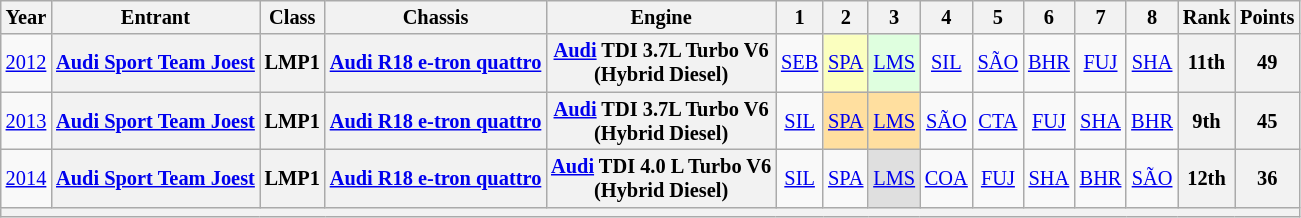<table class="wikitable" style="text-align:center; font-size:85%">
<tr>
<th>Year</th>
<th>Entrant</th>
<th>Class</th>
<th>Chassis</th>
<th>Engine</th>
<th>1</th>
<th>2</th>
<th>3</th>
<th>4</th>
<th>5</th>
<th>6</th>
<th>7</th>
<th>8</th>
<th>Rank</th>
<th>Points</th>
</tr>
<tr>
<td><a href='#'>2012</a></td>
<th nowrap><a href='#'>Audi Sport Team Joest</a></th>
<th>LMP1</th>
<th nowrap><a href='#'>Audi R18 e-tron quattro</a></th>
<th nowrap><a href='#'>Audi</a> TDI 3.7L Turbo V6<br> (Hybrid Diesel)</th>
<td><a href='#'>SEB</a></td>
<td style="background:#FBFFBF;"><a href='#'>SPA</a><br></td>
<td style="background:#DFFFDF;"><a href='#'>LMS</a><br></td>
<td><a href='#'>SIL</a></td>
<td><a href='#'>SÃO</a></td>
<td><a href='#'>BHR</a></td>
<td><a href='#'>FUJ</a></td>
<td><a href='#'>SHA</a></td>
<th>11th</th>
<th>49</th>
</tr>
<tr>
<td><a href='#'>2013</a></td>
<th nowrap><a href='#'>Audi Sport Team Joest</a></th>
<th>LMP1</th>
<th nowrap><a href='#'>Audi R18 e-tron quattro</a></th>
<th nowrap><a href='#'>Audi</a> TDI 3.7L Turbo V6<br> (Hybrid Diesel)</th>
<td><a href='#'>SIL</a></td>
<td style="background:#FFDF9F;"><a href='#'>SPA</a><br></td>
<td style="background:#FFDF9F;"><a href='#'>LMS</a><br></td>
<td><a href='#'>SÃO</a></td>
<td><a href='#'>CTA</a></td>
<td><a href='#'>FUJ</a></td>
<td><a href='#'>SHA</a></td>
<td><a href='#'>BHR</a></td>
<th>9th</th>
<th>45</th>
</tr>
<tr>
<td><a href='#'>2014</a></td>
<th nowrap><a href='#'>Audi Sport Team Joest</a></th>
<th>LMP1</th>
<th nowrap><a href='#'>Audi R18 e-tron quattro</a></th>
<th nowrap><a href='#'>Audi</a> TDI 4.0 L Turbo V6<br> (Hybrid Diesel)</th>
<td><a href='#'>SIL</a></td>
<td><a href='#'>SPA</a></td>
<td style="background:#DFDFDF;"><a href='#'>LMS</a><br></td>
<td><a href='#'>COA</a></td>
<td><a href='#'>FUJ</a></td>
<td><a href='#'>SHA</a></td>
<td><a href='#'>BHR</a></td>
<td><a href='#'>SÃO</a></td>
<th>12th</th>
<th>36</th>
</tr>
<tr>
<th colspan="15"></th>
</tr>
</table>
